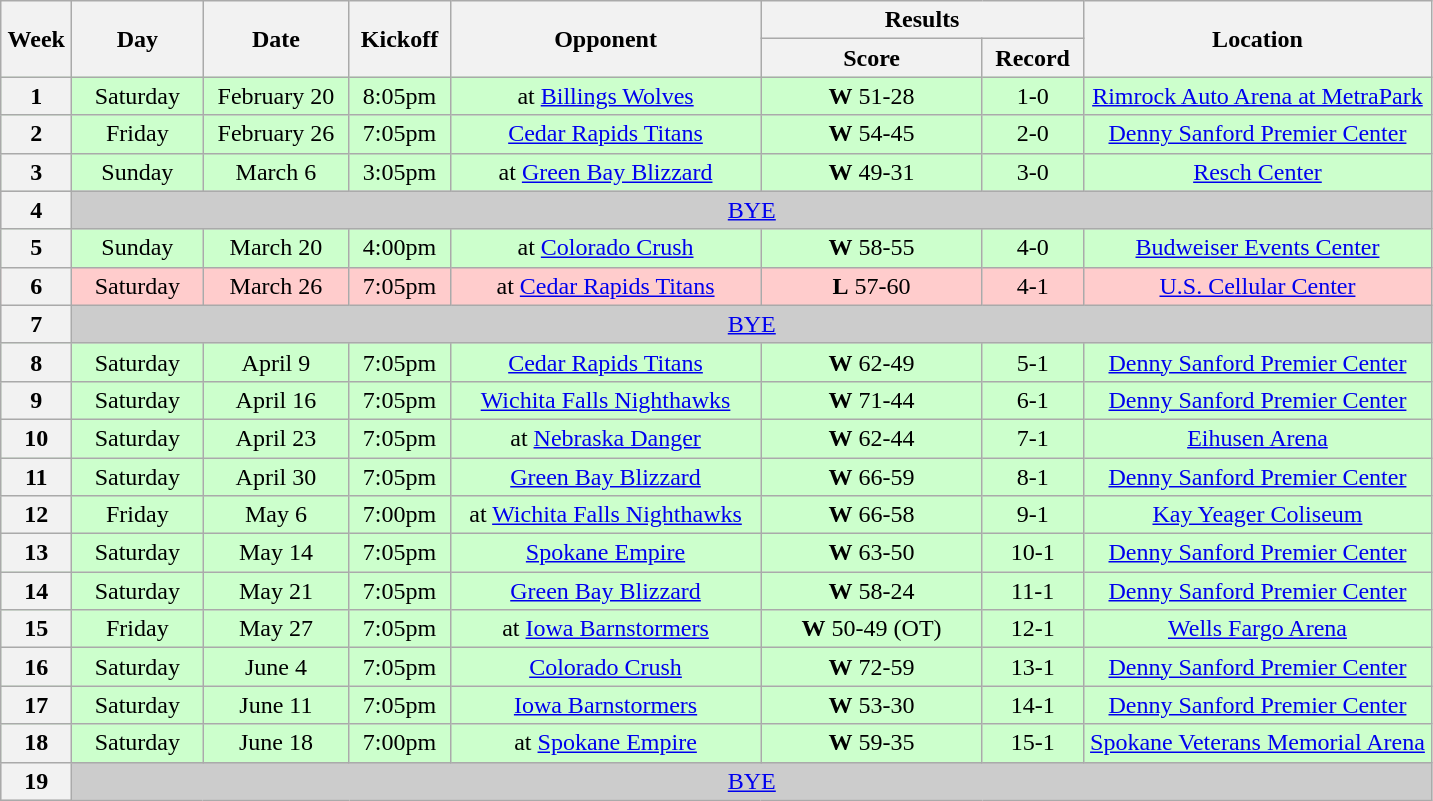<table class="wikitable">
<tr>
<th rowspan="2" width="40">Week</th>
<th rowspan="2" width="80">Day</th>
<th rowspan="2" width="90">Date</th>
<th rowspan="2" width="60">Kickoff</th>
<th rowspan="2" width="200">Opponent</th>
<th colspan="2" width="200">Results</th>
<th rowspan="2" width="225">Location</th>
</tr>
<tr>
<th width="140">Score</th>
<th width="60">Record</th>
</tr>
<tr align="center" bgcolor="#CCFFCC">
<th>1</th>
<td>Saturday</td>
<td>February 20</td>
<td>8:05pm</td>
<td>at <a href='#'>Billings Wolves</a></td>
<td><strong>W</strong> 51-28</td>
<td>1-0</td>
<td><a href='#'>Rimrock Auto Arena at MetraPark</a></td>
</tr>
<tr align="center" bgcolor="#CCFFCC">
<th>2</th>
<td>Friday</td>
<td>February 26</td>
<td>7:05pm</td>
<td><a href='#'>Cedar Rapids Titans</a></td>
<td><strong>W</strong> 54-45</td>
<td>2-0</td>
<td><a href='#'>Denny Sanford Premier Center</a></td>
</tr>
<tr align="center" bgcolor="#CCFFCC">
<th>3</th>
<td>Sunday</td>
<td>March 6</td>
<td>3:05pm</td>
<td>at <a href='#'>Green Bay Blizzard</a></td>
<td><strong>W</strong> 49-31</td>
<td>3-0</td>
<td><a href='#'>Resch Center</a></td>
</tr>
<tr align="center" bgcolor="#CCCCCC">
<th>4</th>
<td colSpan=7><a href='#'>BYE</a></td>
</tr>
<tr align="center" bgcolor="#CCFFCC">
<th>5</th>
<td>Sunday</td>
<td>March 20</td>
<td>4:00pm</td>
<td>at <a href='#'>Colorado Crush</a></td>
<td><strong>W</strong> 58-55</td>
<td>4-0</td>
<td><a href='#'>Budweiser Events Center</a></td>
</tr>
<tr align="center" bgcolor="#FFCCCC">
<th>6</th>
<td>Saturday</td>
<td>March 26</td>
<td>7:05pm</td>
<td>at <a href='#'>Cedar Rapids Titans</a></td>
<td><strong>L</strong> 57-60</td>
<td>4-1</td>
<td><a href='#'>U.S. Cellular Center</a></td>
</tr>
<tr align="center" bgcolor="#CCCCCC">
<th>7</th>
<td colSpan=7><a href='#'>BYE</a></td>
</tr>
<tr align="center" bgcolor="#CCFFCC">
<th>8</th>
<td>Saturday</td>
<td>April 9</td>
<td>7:05pm</td>
<td><a href='#'>Cedar Rapids Titans</a></td>
<td><strong>W</strong> 62-49</td>
<td>5-1</td>
<td><a href='#'>Denny Sanford Premier Center</a></td>
</tr>
<tr align="center" bgcolor="#CCFFCC">
<th>9</th>
<td>Saturday</td>
<td>April 16</td>
<td>7:05pm</td>
<td><a href='#'>Wichita Falls Nighthawks</a></td>
<td><strong>W</strong> 71-44</td>
<td>6-1</td>
<td><a href='#'>Denny Sanford Premier Center</a></td>
</tr>
<tr align="center" bgcolor="#CCFFCC">
<th>10</th>
<td>Saturday</td>
<td>April 23</td>
<td>7:05pm</td>
<td>at <a href='#'>Nebraska Danger</a></td>
<td><strong>W</strong> 62-44</td>
<td>7-1</td>
<td><a href='#'>Eihusen Arena</a></td>
</tr>
<tr align="center" bgcolor="#CCFFCC">
<th>11</th>
<td>Saturday</td>
<td>April 30</td>
<td>7:05pm</td>
<td><a href='#'>Green Bay Blizzard</a></td>
<td><strong>W</strong> 66-59</td>
<td>8-1</td>
<td><a href='#'>Denny Sanford Premier Center</a></td>
</tr>
<tr align="center" bgcolor="#CCFFCC">
<th>12</th>
<td>Friday</td>
<td>May 6</td>
<td>7:00pm</td>
<td>at <a href='#'>Wichita Falls Nighthawks</a></td>
<td><strong>W</strong> 66-58</td>
<td>9-1</td>
<td><a href='#'>Kay Yeager Coliseum</a></td>
</tr>
<tr align="center" bgcolor="#CCFFCC">
<th>13</th>
<td>Saturday</td>
<td>May 14</td>
<td>7:05pm</td>
<td><a href='#'>Spokane Empire</a></td>
<td><strong>W</strong> 63-50</td>
<td>10-1</td>
<td><a href='#'>Denny Sanford Premier Center</a></td>
</tr>
<tr align="center" bgcolor="#CCFFCC">
<th>14</th>
<td>Saturday</td>
<td>May 21</td>
<td>7:05pm</td>
<td><a href='#'>Green Bay Blizzard</a></td>
<td><strong>W</strong> 58-24</td>
<td>11-1</td>
<td><a href='#'>Denny Sanford Premier Center</a></td>
</tr>
<tr align="center" bgcolor="#CCFFCC">
<th>15</th>
<td>Friday</td>
<td>May 27</td>
<td>7:05pm</td>
<td>at <a href='#'>Iowa Barnstormers</a></td>
<td><strong>W</strong> 50-49 (OT)</td>
<td>12-1</td>
<td><a href='#'>Wells Fargo Arena</a></td>
</tr>
<tr align="center" bgcolor="#CCFFCC">
<th>16</th>
<td>Saturday</td>
<td>June 4</td>
<td>7:05pm</td>
<td><a href='#'>Colorado Crush</a></td>
<td><strong>W</strong> 72-59</td>
<td>13-1</td>
<td><a href='#'>Denny Sanford Premier Center</a></td>
</tr>
<tr align="center" bgcolor="CCFFCC">
<th>17</th>
<td>Saturday</td>
<td>June 11</td>
<td>7:05pm</td>
<td><a href='#'>Iowa Barnstormers</a></td>
<td><strong>W</strong> 53-30</td>
<td>14-1</td>
<td><a href='#'>Denny Sanford Premier Center</a></td>
</tr>
<tr align="center" bgcolor="#CCFFCC">
<th>18</th>
<td>Saturday</td>
<td>June 18</td>
<td>7:00pm</td>
<td>at <a href='#'>Spokane Empire</a></td>
<td><strong>W</strong> 59-35</td>
<td>15-1</td>
<td><a href='#'>Spokane Veterans Memorial Arena</a></td>
</tr>
<tr align="center" bgcolor="#CCCCCC">
<th>19</th>
<td colSpan=7><a href='#'>BYE</a></td>
</tr>
</table>
